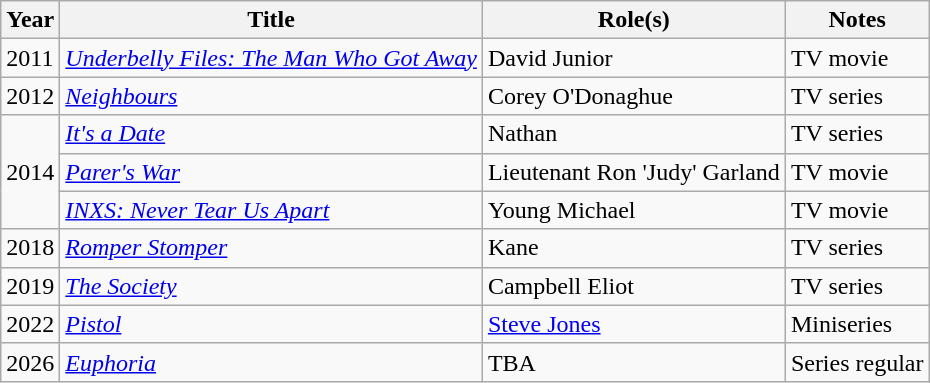<table class="wikitable sortable">
<tr>
<th>Year</th>
<th>Title</th>
<th>Role(s)</th>
<th class="unsortable">Notes</th>
</tr>
<tr>
<td>2011</td>
<td><em><a href='#'>Underbelly Files: The Man Who Got Away</a></em></td>
<td>David Junior</td>
<td>TV movie</td>
</tr>
<tr>
<td>2012</td>
<td><em><a href='#'>Neighbours</a></em></td>
<td>Corey O'Donaghue</td>
<td>TV series</td>
</tr>
<tr>
<td rowspan=3>2014</td>
<td><em><a href='#'>It's a Date</a></em></td>
<td>Nathan</td>
<td>TV series</td>
</tr>
<tr>
<td><em><a href='#'>Parer's War</a></em></td>
<td>Lieutenant Ron 'Judy' Garland</td>
<td>TV movie</td>
</tr>
<tr>
<td><em><a href='#'>INXS: Never Tear Us Apart</a></em></td>
<td>Young Michael</td>
<td>TV movie</td>
</tr>
<tr>
<td>2018</td>
<td><em><a href='#'>Romper Stomper</a></em></td>
<td>Kane</td>
<td>TV series</td>
</tr>
<tr>
<td>2019</td>
<td><em><a href='#'>The Society</a></em></td>
<td>Campbell Eliot</td>
<td>TV series</td>
</tr>
<tr>
<td>2022</td>
<td><em><a href='#'>Pistol</a></em></td>
<td><a href='#'>Steve Jones</a></td>
<td>Miniseries</td>
</tr>
<tr>
<td>2026</td>
<td><em><a href='#'>Euphoria</a></em></td>
<td>TBA</td>
<td>Series regular</td>
</tr>
</table>
